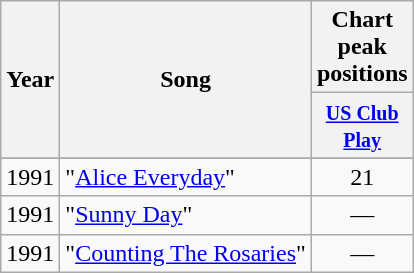<table class="wikitable">
<tr>
<th rowspan="2">Year</th>
<th rowspan="2">Song</th>
<th colspan="1">Chart peak positions</th>
</tr>
<tr>
<th width="55"><small><a href='#'>US Club Play</a></small></th>
</tr>
<tr>
</tr>
<tr>
<td align="center">1991</td>
<td>"<a href='#'>Alice Everyday</a>"</td>
<td align="center">21</td>
</tr>
<tr>
<td align="center">1991</td>
<td>"<a href='#'>Sunny Day</a>"</td>
<td align="center">—</td>
</tr>
<tr>
<td align="center">1991</td>
<td>"<a href='#'>Counting The Rosaries</a>"</td>
<td align="center">—</td>
</tr>
</table>
